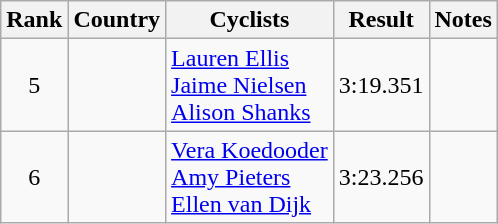<table class="wikitable sortable" style="text-align:center;">
<tr>
<th>Rank</th>
<th>Country</th>
<th class="unsortable">Cyclists</th>
<th>Result</th>
<th class="unsortable">Notes</th>
</tr>
<tr>
<td>5</td>
<td align="left"></td>
<td align="left"><a href='#'>Lauren Ellis</a><br><a href='#'>Jaime Nielsen</a><br><a href='#'>Alison Shanks</a></td>
<td>3:19.351</td>
<td></td>
</tr>
<tr>
<td>6</td>
<td align="left"></td>
<td align="left"><a href='#'>Vera Koedooder</a><br><a href='#'>Amy Pieters</a><br><a href='#'>Ellen van Dijk</a></td>
<td>3:23.256</td>
<td></td>
</tr>
</table>
